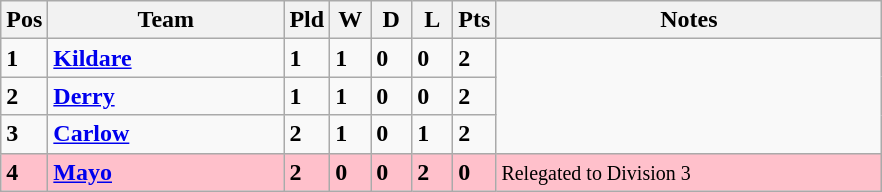<table class="wikitable" style="text-align: centre;">
<tr>
<th width=20>Pos</th>
<th width=150>Team</th>
<th width=20>Pld</th>
<th width=20>W</th>
<th width=20>D</th>
<th width=20>L</th>
<th width=20>Pts</th>
<th width=250>Notes</th>
</tr>
<tr style>
<td><strong>1</strong></td>
<td align=left><strong> <a href='#'>Kildare</a> </strong></td>
<td><strong>1</strong></td>
<td><strong>1</strong></td>
<td><strong>0</strong></td>
<td><strong>0</strong></td>
<td><strong>2</strong></td>
</tr>
<tr style>
<td><strong>2</strong></td>
<td align=left><strong> <a href='#'>Derry</a> </strong></td>
<td><strong>1</strong></td>
<td><strong>1</strong></td>
<td><strong>0</strong></td>
<td><strong>0</strong></td>
<td><strong>2</strong></td>
</tr>
<tr style>
<td><strong>3</strong></td>
<td align=left><strong> <a href='#'>Carlow</a> </strong></td>
<td><strong>2</strong></td>
<td><strong>1</strong></td>
<td><strong>0</strong></td>
<td><strong>1</strong></td>
<td><strong>2</strong></td>
</tr>
<tr style="background:#FFC0CB;">
<td><strong>4</strong></td>
<td align=left><strong> <a href='#'>Mayo</a> </strong></td>
<td><strong>2</strong></td>
<td><strong>0</strong></td>
<td><strong>0</strong></td>
<td><strong>2</strong></td>
<td><strong>0</strong></td>
<td><small> Relegated to Division 3</small></td>
</tr>
</table>
